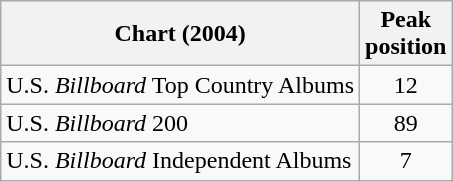<table class="wikitable">
<tr>
<th>Chart (2004)</th>
<th>Peak<br>position</th>
</tr>
<tr>
<td>U.S. <em>Billboard</em> Top Country Albums</td>
<td align="center">12</td>
</tr>
<tr>
<td>U.S. <em>Billboard</em> 200</td>
<td align="center">89</td>
</tr>
<tr>
<td>U.S. <em>Billboard</em> Independent Albums</td>
<td align="center">7</td>
</tr>
</table>
